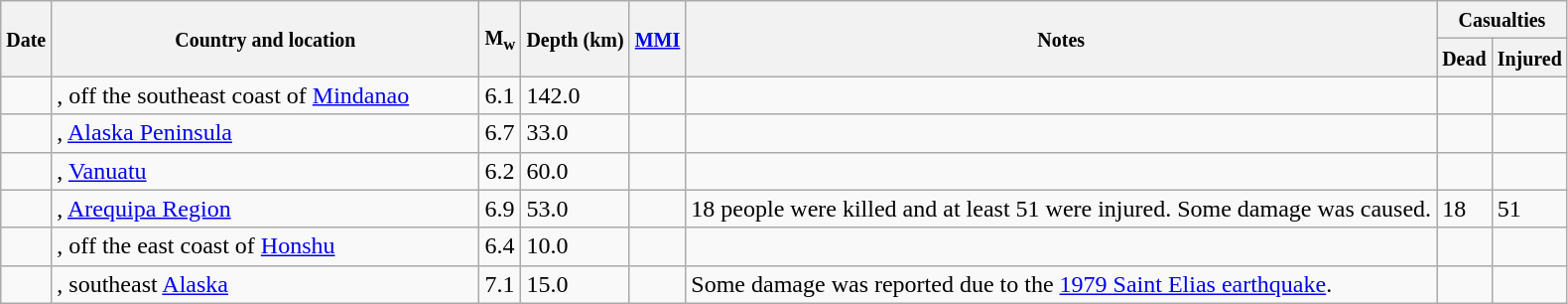<table class="wikitable sortable" style="border:1px black; margin-left:1em;">
<tr>
<th rowspan="2"><small>Date</small></th>
<th rowspan="2" style="width: 280px"><small>Country and location</small></th>
<th rowspan="2"><small>M<sub>w</sub></small></th>
<th rowspan="2"><small>Depth (km)</small></th>
<th rowspan="2"><small><a href='#'>MMI</a></small></th>
<th rowspan="2" class="unsortable"><small>Notes</small></th>
<th colspan="2"><small>Casualties</small></th>
</tr>
<tr>
<th><small>Dead</small></th>
<th><small>Injured</small></th>
</tr>
<tr>
<td></td>
<td>, off the southeast coast of <a href='#'>Mindanao</a></td>
<td>6.1</td>
<td>142.0</td>
<td></td>
<td></td>
<td></td>
<td></td>
</tr>
<tr>
<td></td>
<td>, <a href='#'>Alaska Peninsula</a></td>
<td>6.7</td>
<td>33.0</td>
<td></td>
<td></td>
<td></td>
<td></td>
</tr>
<tr>
<td></td>
<td>, <a href='#'>Vanuatu</a></td>
<td>6.2</td>
<td>60.0</td>
<td></td>
<td></td>
<td></td>
<td></td>
</tr>
<tr>
<td></td>
<td>, <a href='#'>Arequipa Region</a></td>
<td>6.9</td>
<td>53.0</td>
<td></td>
<td>18 people were killed and at least 51 were injured. Some damage was caused.</td>
<td>18</td>
<td>51</td>
</tr>
<tr>
<td></td>
<td>, off the east coast of <a href='#'>Honshu</a></td>
<td>6.4</td>
<td>10.0</td>
<td></td>
<td></td>
<td></td>
<td></td>
</tr>
<tr>
<td></td>
<td>, southeast <a href='#'>Alaska</a></td>
<td>7.1</td>
<td>15.0</td>
<td></td>
<td>Some damage was reported due to the <a href='#'>1979 Saint Elias earthquake</a>.</td>
<td></td>
<td></td>
</tr>
</table>
